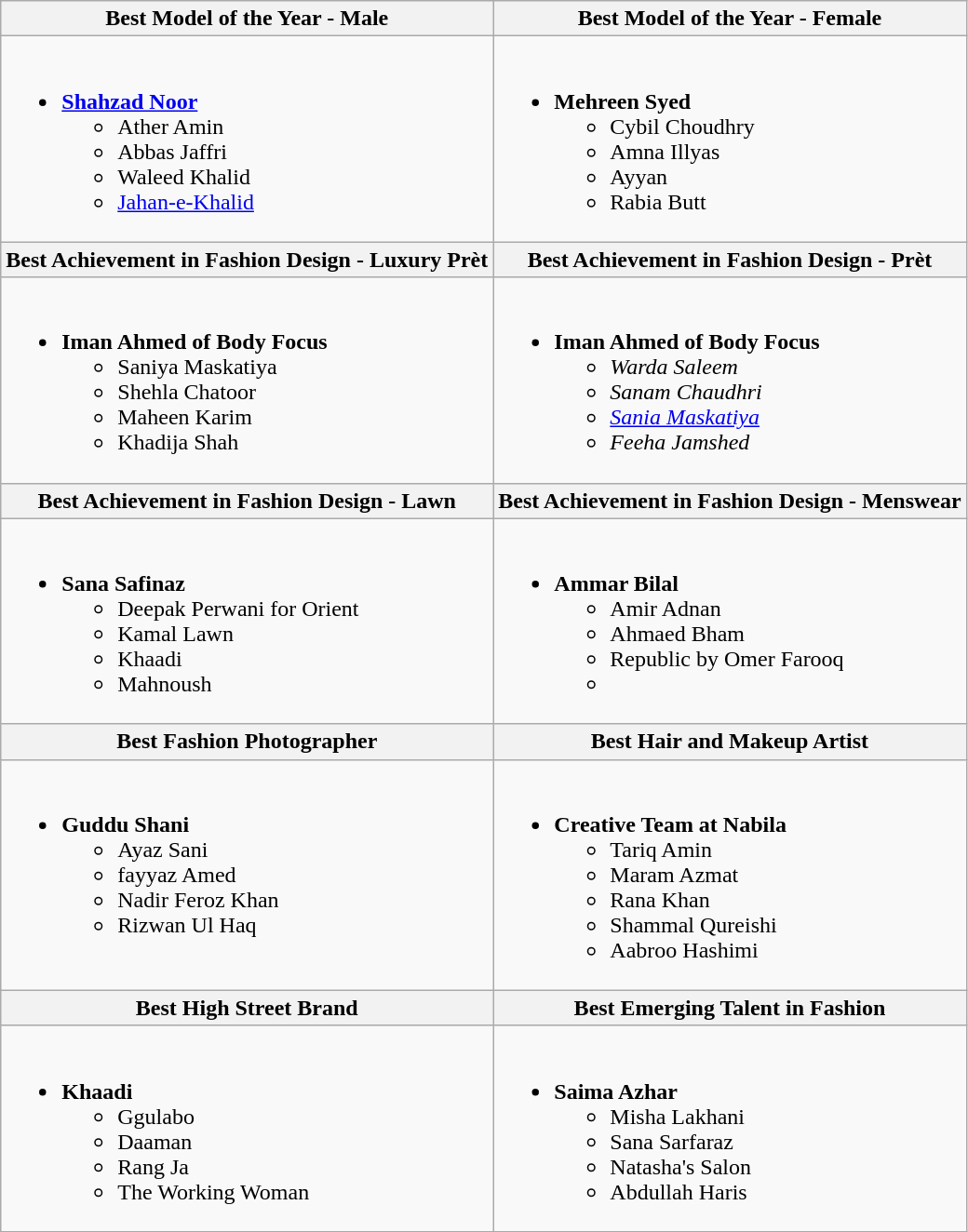<table class=wikitable style="width=100%">
<tr>
<th style="width=50%">Best Model of the Year - Male</th>
<th style="width=50%">Best Model of the Year - Female</th>
</tr>
<tr>
<td valign="top"><br><ul><li><strong><a href='#'>Shahzad Noor</a></strong><ul><li>Ather Amin</li><li>Abbas Jaffri</li><li>Waleed Khalid</li><li><a href='#'>Jahan-e-Khalid</a></li></ul></li></ul></td>
<td valign="top"><br><ul><li><strong>Mehreen Syed</strong><ul><li>Cybil Choudhry</li><li>Amna Illyas</li><li>Ayyan</li><li>Rabia Butt</li></ul></li></ul></td>
</tr>
<tr>
<th style="width=50%">Best Achievement in Fashion Design - Luxury Prèt</th>
<th style="width=50%">Best Achievement in Fashion Design - Prèt</th>
</tr>
<tr>
<td valign="top"><br><ul><li><strong>Iman  Ahmed of Body Focus</strong><ul><li>Saniya Maskatiya</li><li>Shehla Chatoor</li><li>Maheen Karim</li><li>Khadija Shah</li></ul></li></ul></td>
<td valign="top"><br><ul><li><strong>Iman Ahmed of Body Focus</strong><ul><li><em>Warda Saleem</em></li><li><em>Sanam Chaudhri</em></li><li><em><a href='#'>Sania Maskatiya</a></em></li><li><em>Feeha Jamshed</em></li></ul></li></ul></td>
</tr>
<tr>
<th style="width=50%">Best Achievement in Fashion Design - Lawn</th>
<th style="width=50%">Best Achievement in Fashion Design - Menswear</th>
</tr>
<tr>
<td valign="top"><br><ul><li><strong>Sana Safinaz</strong><ul><li>Deepak Perwani for Orient</li><li>Kamal Lawn</li><li>Khaadi</li><li>Mahnoush</li></ul></li></ul></td>
<td valign="top"><br><ul><li><strong>Ammar Bilal</strong><ul><li>Amir  Adnan</li><li>Ahmaed Bham</li><li>Republic by Omer Farooq</li><li></li></ul></li></ul></td>
</tr>
<tr>
<th style="width=50%">Best Fashion Photographer</th>
<th style="width=50%">Best Hair and Makeup Artist</th>
</tr>
<tr>
<td valign="top"><br><ul><li><strong>Guddu Shani</strong><ul><li>Ayaz Sani</li><li>fayyaz Amed</li><li>Nadir Feroz Khan</li><li>Rizwan Ul Haq</li></ul></li></ul></td>
<td valign="top"><br><ul><li><strong>Creative Team at Nabila</strong><ul><li>Tariq Amin</li><li>Maram Azmat</li><li>Rana Khan</li><li>Shammal Qureishi</li><li>Aabroo Hashimi</li></ul></li></ul></td>
</tr>
<tr>
<th style="width=50%">Best High Street Brand</th>
<th style="width=50%">Best Emerging Talent in Fashion</th>
</tr>
<tr>
<td valign="top"><br><ul><li><strong>Khaadi</strong><ul><li>Ggulabo</li><li>Daaman</li><li>Rang Ja</li><li>The Working Woman</li></ul></li></ul></td>
<td valign="top"><br><ul><li><strong>Saima Azhar</strong><ul><li>Misha Lakhani</li><li>Sana Sarfaraz</li><li>Natasha's Salon</li><li>Abdullah Haris</li></ul></li></ul></td>
</tr>
</table>
